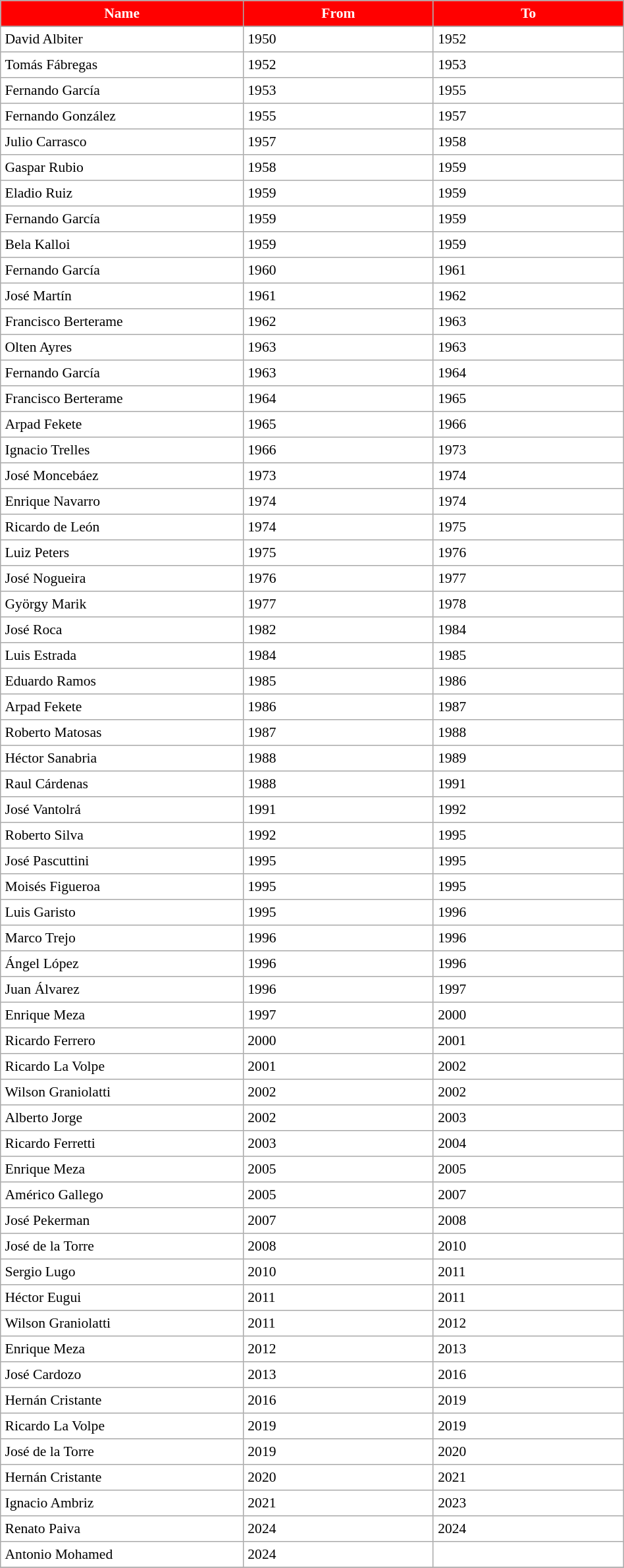<table cellpadding="4" border=1 cellspacing="0" style="margin: 0.5em 1em 0.5em 0; LightSkyBlue: #f9f9f9; border: 1px #aaa solid; border-collapse: collapse; font-size: 90%;" width=50%width=100%>
<tr align=center bgcolor=#FF0000 style="color:white; border: 1px #aaa solid;">
<th width="50">Name</th>
<th width="50">From</th>
<th width="50">To</th>
</tr>
<tr align=center>
</tr>
<tr>
<td> David Albiter</td>
<td align=left>1950</td>
<td align=left>1952</td>
</tr>
<tr>
<td> Tomás Fábregas</td>
<td align=left>1952</td>
<td align=left>1953</td>
</tr>
<tr>
<td> Fernando García</td>
<td align=left>1953</td>
<td align=left>1955</td>
</tr>
<tr>
<td> Fernando González</td>
<td align=left>1955</td>
<td align=left>1957</td>
</tr>
<tr>
<td> Julio Carrasco</td>
<td align=left>1957</td>
<td align=left>1958</td>
</tr>
<tr>
<td> Gaspar Rubio</td>
<td align=left>1958</td>
<td align=left>1959</td>
</tr>
<tr>
<td> Eladio Ruiz</td>
<td align=left>1959</td>
<td align=left>1959</td>
</tr>
<tr>
<td> Fernando García</td>
<td align=left>1959</td>
<td align=left>1959</td>
</tr>
<tr>
<td> Bela Kalloi</td>
<td align=left>1959</td>
<td align=left>1959</td>
</tr>
<tr>
<td> Fernando García</td>
<td align=left>1960</td>
<td align=left>1961</td>
</tr>
<tr>
<td> José Martín</td>
<td align=left>1961</td>
<td align=left>1962</td>
</tr>
<tr>
<td> Francisco Berterame</td>
<td align=left>1962</td>
<td align=left>1963</td>
</tr>
<tr>
<td> Olten Ayres</td>
<td align=left>1963</td>
<td align=left>1963</td>
</tr>
<tr>
<td> Fernando García</td>
<td align=left>1963</td>
<td align=left>1964</td>
</tr>
<tr>
<td> Francisco Berterame</td>
<td align=left>1964</td>
<td align=left>1965</td>
</tr>
<tr>
<td> Arpad Fekete</td>
<td align=left>1965</td>
<td align=left>1966</td>
</tr>
<tr>
<td> Ignacio Trelles</td>
<td align=left>1966</td>
<td align=left>1973</td>
</tr>
<tr>
<td> José Moncebáez</td>
<td align=left>1973</td>
<td align=left>1974</td>
</tr>
<tr>
<td> Enrique Navarro</td>
<td align=left>1974</td>
<td align=left>1974</td>
</tr>
<tr>
<td> Ricardo de León</td>
<td align=left>1974</td>
<td align=left>1975</td>
</tr>
<tr>
<td> Luiz Peters</td>
<td align=left>1975</td>
<td align=left>1976</td>
</tr>
<tr>
<td> José Nogueira</td>
<td align=left>1976</td>
<td align=left>1977</td>
</tr>
<tr>
<td> György Marik</td>
<td align=left>1977</td>
<td align=left>1978</td>
</tr>
<tr>
<td> José Roca</td>
<td align=left>1982</td>
<td align=left>1984</td>
</tr>
<tr>
<td> Luis Estrada</td>
<td align=left>1984</td>
<td align=left>1985</td>
</tr>
<tr>
<td> Eduardo Ramos</td>
<td align=left>1985</td>
<td align=left>1986</td>
</tr>
<tr>
<td> Arpad Fekete</td>
<td align=left>1986</td>
<td align=left>1987</td>
</tr>
<tr>
<td> Roberto Matosas</td>
<td align=left>1987</td>
<td align=left>1988</td>
</tr>
<tr>
<td> Héctor Sanabria</td>
<td align=left>1988</td>
<td align=left>1989</td>
</tr>
<tr>
<td> Raul Cárdenas</td>
<td align=left>1988</td>
<td align=left>1991</td>
</tr>
<tr>
<td> José Vantolrá</td>
<td align=left>1991</td>
<td align=left>1992</td>
</tr>
<tr>
<td> Roberto Silva</td>
<td align=left>1992</td>
<td align=left>1995</td>
</tr>
<tr>
<td> José Pascuttini</td>
<td align=left>1995</td>
<td align=left>1995</td>
</tr>
<tr>
<td> Moisés Figueroa</td>
<td align=left>1995</td>
<td align=left>1995</td>
</tr>
<tr>
<td> Luis Garisto</td>
<td align=left>1995</td>
<td align=left>1996</td>
</tr>
<tr>
<td> Marco Trejo</td>
<td align=left>1996</td>
<td align=left>1996</td>
</tr>
<tr>
<td> Ángel López</td>
<td align=left>1996</td>
<td align=left>1996</td>
</tr>
<tr>
<td> Juan Álvarez</td>
<td align=left>1996</td>
<td align=left>1997</td>
</tr>
<tr>
<td> Enrique Meza</td>
<td align=left>1997</td>
<td align=left>2000</td>
</tr>
<tr>
<td> Ricardo Ferrero</td>
<td align=left>2000</td>
<td align=left>2001</td>
</tr>
<tr>
<td> Ricardo La Volpe</td>
<td align=left>2001</td>
<td align=left>2002</td>
</tr>
<tr>
<td> Wilson Graniolatti</td>
<td align=left>2002</td>
<td align=left>2002</td>
</tr>
<tr>
<td> Alberto Jorge</td>
<td align=left>2002</td>
<td align=left>2003</td>
</tr>
<tr>
<td> Ricardo Ferretti</td>
<td align=left>2003</td>
<td align=left>2004</td>
</tr>
<tr>
<td> Enrique Meza</td>
<td align=left>2005</td>
<td align=left>2005</td>
</tr>
<tr>
<td> Américo Gallego</td>
<td align=left>2005</td>
<td align=left>2007</td>
</tr>
<tr>
<td> José Pekerman</td>
<td align=left>2007</td>
<td align=left>2008</td>
</tr>
<tr>
<td> José de la Torre</td>
<td align=left>2008</td>
<td align=left>2010</td>
</tr>
<tr>
<td> Sergio Lugo</td>
<td align=left>2010</td>
<td align=left>2011</td>
</tr>
<tr>
<td> Héctor Eugui</td>
<td aling=left>2011</td>
<td aling=left>2011</td>
</tr>
<tr>
<td> Wilson Graniolatti</td>
<td align=left>2011</td>
<td align=left>2012</td>
</tr>
<tr>
<td> Enrique Meza</td>
<td align=left>2012</td>
<td align=left>2013</td>
</tr>
<tr>
<td> José Cardozo</td>
<td align=left>2013</td>
<td align=left>2016</td>
</tr>
<tr>
<td> Hernán Cristante</td>
<td align=left>2016</td>
<td align=left>2019</td>
</tr>
<tr>
<td> Ricardo La Volpe</td>
<td align=left>2019</td>
<td align=left>2019</td>
</tr>
<tr>
<td> José de la Torre</td>
<td align=left>2019</td>
<td align=left>2020</td>
</tr>
<tr>
<td> Hernán Cristante</td>
<td align=left>2020</td>
<td align=left>2021</td>
</tr>
<tr>
<td> Ignacio Ambriz</td>
<td align=left>2021</td>
<td align=left>2023</td>
</tr>
<tr>
<td> Renato Paiva</td>
<td align=left>2024</td>
<td align=left>2024</td>
</tr>
<tr>
<td> Antonio Mohamed</td>
<td align=left>2024</td>
<td align=left></td>
</tr>
<tr>
</tr>
</table>
